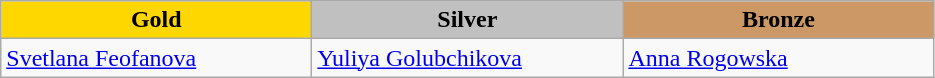<table class="wikitable" style="text-align:left">
<tr align="center">
<td width=200 bgcolor=gold><strong>Gold</strong></td>
<td width=200 bgcolor=silver><strong>Silver</strong></td>
<td width=200 bgcolor=CC9966><strong>Bronze</strong></td>
</tr>
<tr>
<td><a href='#'>Svetlana Feofanova</a><br><em></em></td>
<td><a href='#'>Yuliya Golubchikova</a><br><em></em></td>
<td><a href='#'>Anna Rogowska</a><br><em></em></td>
</tr>
</table>
